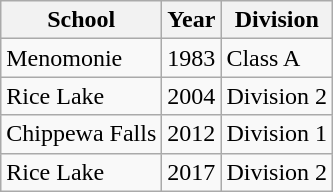<table class="wikitable">
<tr>
<th>School</th>
<th>Year</th>
<th>Division</th>
</tr>
<tr>
<td>Menomonie</td>
<td>1983</td>
<td>Class A</td>
</tr>
<tr>
<td>Rice Lake</td>
<td>2004</td>
<td>Division 2</td>
</tr>
<tr>
<td>Chippewa Falls</td>
<td>2012</td>
<td>Division 1</td>
</tr>
<tr>
<td>Rice Lake</td>
<td>2017</td>
<td>Division 2</td>
</tr>
</table>
